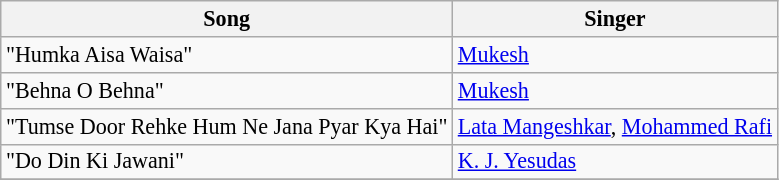<table class="wikitable" style="font-size:92%;">
<tr>
<th>Song</th>
<th>Singer</th>
</tr>
<tr>
<td>"Humka Aisa Waisa"</td>
<td><a href='#'>Mukesh</a></td>
</tr>
<tr>
<td>"Behna O Behna"</td>
<td><a href='#'>Mukesh</a></td>
</tr>
<tr>
<td>"Tumse Door Rehke Hum Ne Jana Pyar Kya Hai"</td>
<td><a href='#'>Lata Mangeshkar</a>, <a href='#'>Mohammed Rafi</a></td>
</tr>
<tr>
<td>"Do Din Ki Jawani"</td>
<td><a href='#'>K. J. Yesudas</a></td>
</tr>
<tr>
</tr>
</table>
